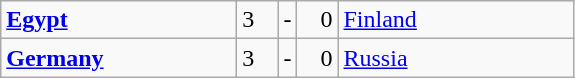<table class="wikitable">
<tr>
<td width=150> <strong><a href='#'>Egypt</a></strong></td>
<td style="width:20px; text-align:left;">3</td>
<td>-</td>
<td style="width:20px; text-align:right;">0</td>
<td width=150> <a href='#'>Finland</a></td>
</tr>
<tr>
<td> <strong><a href='#'>Germany</a></strong></td>
<td style="text-align:left;">3</td>
<td>-</td>
<td style="text-align:right;">0</td>
<td> <a href='#'>Russia</a></td>
</tr>
</table>
